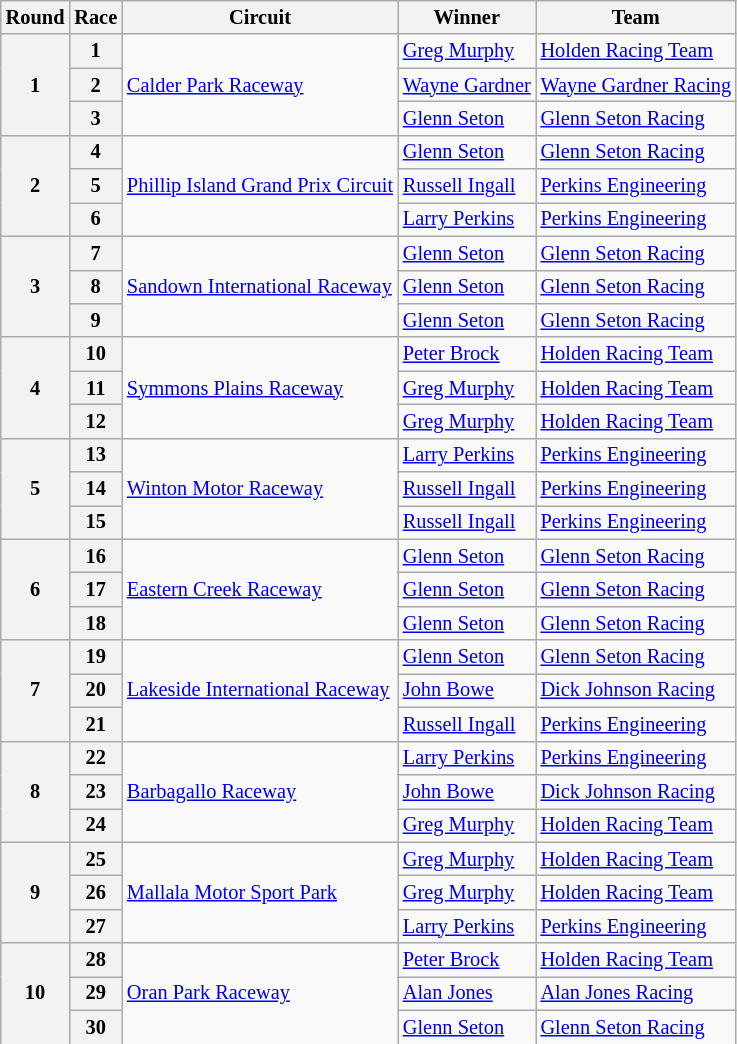<table class="wikitable" style="font-size: 85%">
<tr>
<th>Round</th>
<th>Race</th>
<th>Circuit</th>
<th>Winner</th>
<th>Team</th>
</tr>
<tr>
<th rowspan=3>1</th>
<th>1</th>
<td rowspan=3><a href='#'>Calder Park Raceway</a></td>
<td><a href='#'>Greg Murphy</a></td>
<td><a href='#'>Holden Racing Team</a></td>
</tr>
<tr>
<th>2</th>
<td><a href='#'>Wayne Gardner</a></td>
<td><a href='#'>Wayne Gardner Racing</a></td>
</tr>
<tr>
<th>3</th>
<td><a href='#'>Glenn Seton</a></td>
<td><a href='#'>Glenn Seton Racing</a></td>
</tr>
<tr>
<th rowspan=3>2</th>
<th>4</th>
<td rowspan=3><a href='#'>Phillip Island Grand Prix Circuit</a></td>
<td><a href='#'>Glenn Seton</a></td>
<td><a href='#'>Glenn Seton Racing</a></td>
</tr>
<tr>
<th>5</th>
<td><a href='#'>Russell Ingall</a></td>
<td><a href='#'>Perkins Engineering</a></td>
</tr>
<tr>
<th>6</th>
<td><a href='#'>Larry Perkins</a></td>
<td><a href='#'>Perkins Engineering</a></td>
</tr>
<tr>
<th rowspan=3>3</th>
<th>7</th>
<td rowspan=3><a href='#'>Sandown International Raceway</a></td>
<td><a href='#'>Glenn Seton</a></td>
<td><a href='#'>Glenn Seton Racing</a></td>
</tr>
<tr>
<th>8</th>
<td><a href='#'>Glenn Seton</a></td>
<td><a href='#'>Glenn Seton Racing</a></td>
</tr>
<tr>
<th>9</th>
<td><a href='#'>Glenn Seton</a></td>
<td><a href='#'>Glenn Seton Racing</a></td>
</tr>
<tr>
<th rowspan=3>4</th>
<th>10</th>
<td rowspan=3><a href='#'>Symmons Plains Raceway</a></td>
<td><a href='#'>Peter Brock</a></td>
<td><a href='#'>Holden Racing Team</a></td>
</tr>
<tr>
<th>11</th>
<td><a href='#'>Greg Murphy</a></td>
<td><a href='#'>Holden Racing Team</a></td>
</tr>
<tr>
<th>12</th>
<td><a href='#'>Greg Murphy</a></td>
<td><a href='#'>Holden Racing Team</a></td>
</tr>
<tr>
<th rowspan=3>5</th>
<th>13</th>
<td rowspan=3><a href='#'>Winton Motor Raceway</a></td>
<td><a href='#'>Larry Perkins</a></td>
<td><a href='#'>Perkins Engineering</a></td>
</tr>
<tr>
<th>14</th>
<td><a href='#'>Russell Ingall</a></td>
<td><a href='#'>Perkins Engineering</a></td>
</tr>
<tr>
<th>15</th>
<td><a href='#'>Russell Ingall</a></td>
<td><a href='#'>Perkins Engineering</a></td>
</tr>
<tr>
<th rowspan=3>6</th>
<th>16</th>
<td rowspan=3><a href='#'>Eastern Creek Raceway</a></td>
<td><a href='#'>Glenn Seton</a></td>
<td><a href='#'>Glenn Seton Racing</a></td>
</tr>
<tr>
<th>17</th>
<td><a href='#'>Glenn Seton</a></td>
<td><a href='#'>Glenn Seton Racing</a></td>
</tr>
<tr>
<th>18</th>
<td><a href='#'>Glenn Seton</a></td>
<td><a href='#'>Glenn Seton Racing</a></td>
</tr>
<tr>
<th rowspan=3>7</th>
<th>19</th>
<td rowspan=3><a href='#'>Lakeside International Raceway</a></td>
<td><a href='#'>Glenn Seton</a></td>
<td><a href='#'>Glenn Seton Racing</a></td>
</tr>
<tr>
<th>20</th>
<td><a href='#'>John Bowe</a></td>
<td><a href='#'>Dick Johnson Racing</a></td>
</tr>
<tr>
<th>21</th>
<td><a href='#'>Russell Ingall</a></td>
<td><a href='#'>Perkins Engineering</a></td>
</tr>
<tr>
<th rowspan=3>8</th>
<th>22</th>
<td rowspan=3><a href='#'>Barbagallo Raceway</a></td>
<td><a href='#'>Larry Perkins</a></td>
<td><a href='#'>Perkins Engineering</a></td>
</tr>
<tr>
<th>23</th>
<td><a href='#'>John Bowe</a></td>
<td><a href='#'>Dick Johnson Racing</a></td>
</tr>
<tr>
<th>24</th>
<td><a href='#'>Greg Murphy</a></td>
<td><a href='#'>Holden Racing Team</a></td>
</tr>
<tr>
<th rowspan=3>9</th>
<th>25</th>
<td rowspan=3><a href='#'>Mallala Motor Sport Park</a></td>
<td><a href='#'>Greg Murphy</a></td>
<td><a href='#'>Holden Racing Team</a></td>
</tr>
<tr>
<th>26</th>
<td><a href='#'>Greg Murphy</a></td>
<td><a href='#'>Holden Racing Team</a></td>
</tr>
<tr>
<th>27</th>
<td><a href='#'>Larry Perkins</a></td>
<td><a href='#'>Perkins Engineering</a></td>
</tr>
<tr>
<th rowspan=3>10</th>
<th>28</th>
<td rowspan=3><a href='#'>Oran Park Raceway</a></td>
<td><a href='#'>Peter Brock</a></td>
<td><a href='#'>Holden Racing Team</a></td>
</tr>
<tr>
<th>29</th>
<td><a href='#'>Alan Jones</a></td>
<td><a href='#'>Alan Jones Racing</a></td>
</tr>
<tr>
<th>30</th>
<td><a href='#'>Glenn Seton</a></td>
<td><a href='#'>Glenn Seton Racing</a></td>
</tr>
<tr>
</tr>
</table>
